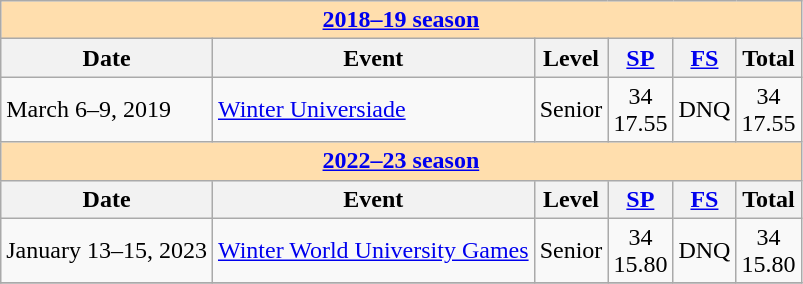<table class="wikitable">
<tr>
<th colspan="6" style="background: #ffdead; text-align:center;"><strong><a href='#'>2018–19 season</a></strong></th>
</tr>
<tr>
<th>Date</th>
<th>Event</th>
<th>Level</th>
<th><a href='#'>SP</a></th>
<th><a href='#'>FS</a></th>
<th>Total</th>
</tr>
<tr>
<td>March 6–9, 2019</td>
<td><a href='#'>Winter Universiade</a></td>
<td>Senior</td>
<td align=center>34 <br> 17.55</td>
<td align=center>DNQ</td>
<td align=center>34 <br> 17.55</td>
</tr>
<tr>
<th colspan="6" style="background: #ffdead; text-align:center;"><strong><a href='#'>2022–23 season</a></strong></th>
</tr>
<tr>
<th>Date</th>
<th>Event</th>
<th>Level</th>
<th><a href='#'>SP</a></th>
<th><a href='#'>FS</a></th>
<th>Total</th>
</tr>
<tr>
<td>January 13–15, 2023</td>
<td><a href='#'>Winter World University Games</a></td>
<td>Senior</td>
<td align=center>34 <br> 15.80</td>
<td align=center>DNQ</td>
<td align=center>34 <br> 15.80</td>
</tr>
<tr>
</tr>
</table>
